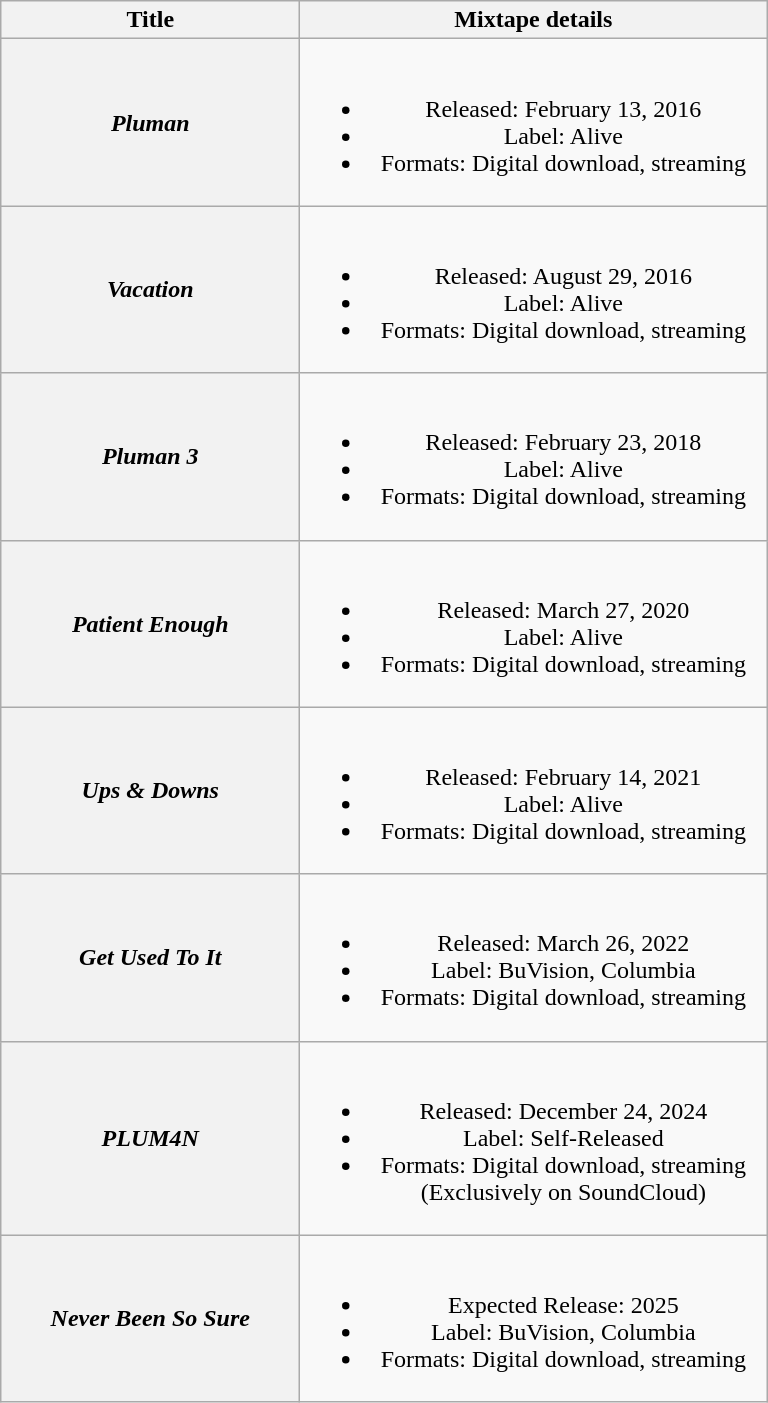<table class="wikitable plainrowheaders" style="text-align:center;">
<tr>
<th scope="col" style="width:12em;">Title</th>
<th scope="col" style="width:19em;">Mixtape details</th>
</tr>
<tr>
<th scope="row"><em>Pluman</em> </th>
<td><br><ul><li>Released: February 13, 2016</li><li>Label: Alive</li><li>Formats: Digital download, streaming</li></ul></td>
</tr>
<tr>
<th scope="row"><em>Vacation</em></th>
<td><br><ul><li>Released: August 29, 2016</li><li>Label: Alive</li><li>Formats: Digital download, streaming</li></ul></td>
</tr>
<tr>
<th scope="row"><em>Pluman 3</em></th>
<td><br><ul><li>Released: February 23, 2018</li><li>Label: Alive</li><li>Formats: Digital download, streaming</li></ul></td>
</tr>
<tr>
<th scope="row"><em>Patient Enough</em></th>
<td><br><ul><li>Released: March 27, 2020</li><li>Label: Alive</li><li>Formats: Digital download, streaming</li></ul></td>
</tr>
<tr>
<th scope="row"><em>Ups & Downs</em></th>
<td><br><ul><li>Released: February 14, 2021</li><li>Label: Alive</li><li>Formats: Digital download, streaming</li></ul></td>
</tr>
<tr>
<th scope="row"><em>Get Used To It</em> </th>
<td><br><ul><li>Released: March 26, 2022</li><li>Label: BuVision, Columbia</li><li>Formats: Digital download, streaming</li></ul></td>
</tr>
<tr>
<th scope="row"><em>PLUM4N</em></th>
<td><br><ul><li>Released: December 24, 2024</li><li>Label: Self-Released</li><li>Formats: Digital download, streaming (Exclusively on SoundCloud)</li></ul></td>
</tr>
<tr>
<th scope="row"><em>Never Been So Sure</em></th>
<td><br><ul><li>Expected Release: 2025</li><li>Label: BuVision, Columbia</li><li>Formats: Digital download, streaming</li></ul></td>
</tr>
</table>
